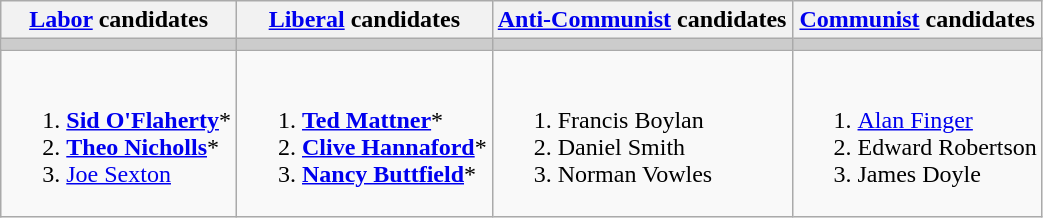<table class="wikitable">
<tr>
<th><a href='#'>Labor</a> candidates</th>
<th><a href='#'>Liberal</a> candidates</th>
<th><a href='#'>Anti-Communist</a> candidates</th>
<th><a href='#'>Communist</a> candidates</th>
</tr>
<tr bgcolor="#cccccc">
<td></td>
<td></td>
<td></td>
<td></td>
</tr>
<tr>
<td><br><ol><li><strong><a href='#'>Sid O'Flaherty</a></strong>*</li><li><strong><a href='#'>Theo Nicholls</a></strong>*</li><li><a href='#'>Joe Sexton</a></li></ol></td>
<td><br><ol><li><strong><a href='#'>Ted Mattner</a></strong>*</li><li><strong><a href='#'>Clive Hannaford</a></strong>*</li><li><strong><a href='#'>Nancy Buttfield</a></strong>*</li></ol></td>
<td valign=top><br><ol><li>Francis Boylan</li><li>Daniel Smith</li><li>Norman Vowles</li></ol></td>
<td valign=top><br><ol><li><a href='#'>Alan Finger</a></li><li>Edward Robertson</li><li>James Doyle</li></ol></td>
</tr>
</table>
